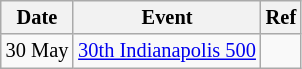<table class="wikitable" style="font-size: 85%">
<tr>
<th>Date</th>
<th>Event</th>
<th>Ref</th>
</tr>
<tr>
<td>30 May</td>
<td><a href='#'>30th Indianapolis 500</a></td>
<td></td>
</tr>
</table>
